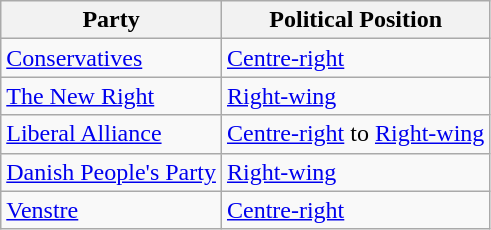<table class="wikitable mw-collapsible mw-collapsed">
<tr>
<th>Party</th>
<th>Political Position</th>
</tr>
<tr>
<td><a href='#'>Conservatives</a></td>
<td><a href='#'>Centre-right</a></td>
</tr>
<tr>
<td><a href='#'>The New Right</a></td>
<td><a href='#'>Right-wing</a></td>
</tr>
<tr>
<td><a href='#'>Liberal Alliance</a></td>
<td><a href='#'>Centre-right</a> to <a href='#'>Right-wing</a></td>
</tr>
<tr>
<td><a href='#'>Danish People's Party</a></td>
<td><a href='#'>Right-wing</a></td>
</tr>
<tr>
<td><a href='#'>Venstre</a></td>
<td><a href='#'>Centre-right</a></td>
</tr>
</table>
